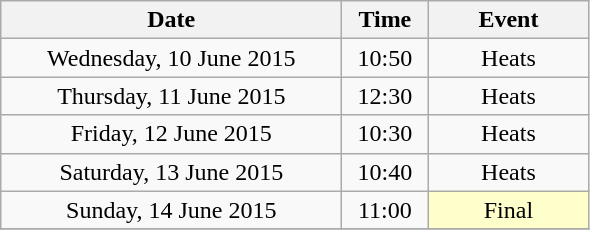<table class = "wikitable" style="text-align:center;">
<tr>
<th width=220>Date</th>
<th width=50>Time</th>
<th width=100>Event</th>
</tr>
<tr>
<td>Wednesday, 10 June 2015</td>
<td>10:50</td>
<td>Heats</td>
</tr>
<tr>
<td>Thursday, 11 June 2015</td>
<td>12:30</td>
<td>Heats</td>
</tr>
<tr>
<td>Friday, 12 June 2015</td>
<td>10:30</td>
<td>Heats</td>
</tr>
<tr>
<td>Saturday, 13 June 2015</td>
<td>10:40</td>
<td>Heats</td>
</tr>
<tr>
<td>Sunday, 14 June 2015</td>
<td>11:00</td>
<td bgcolor=ffffcc>Final</td>
</tr>
<tr>
</tr>
</table>
